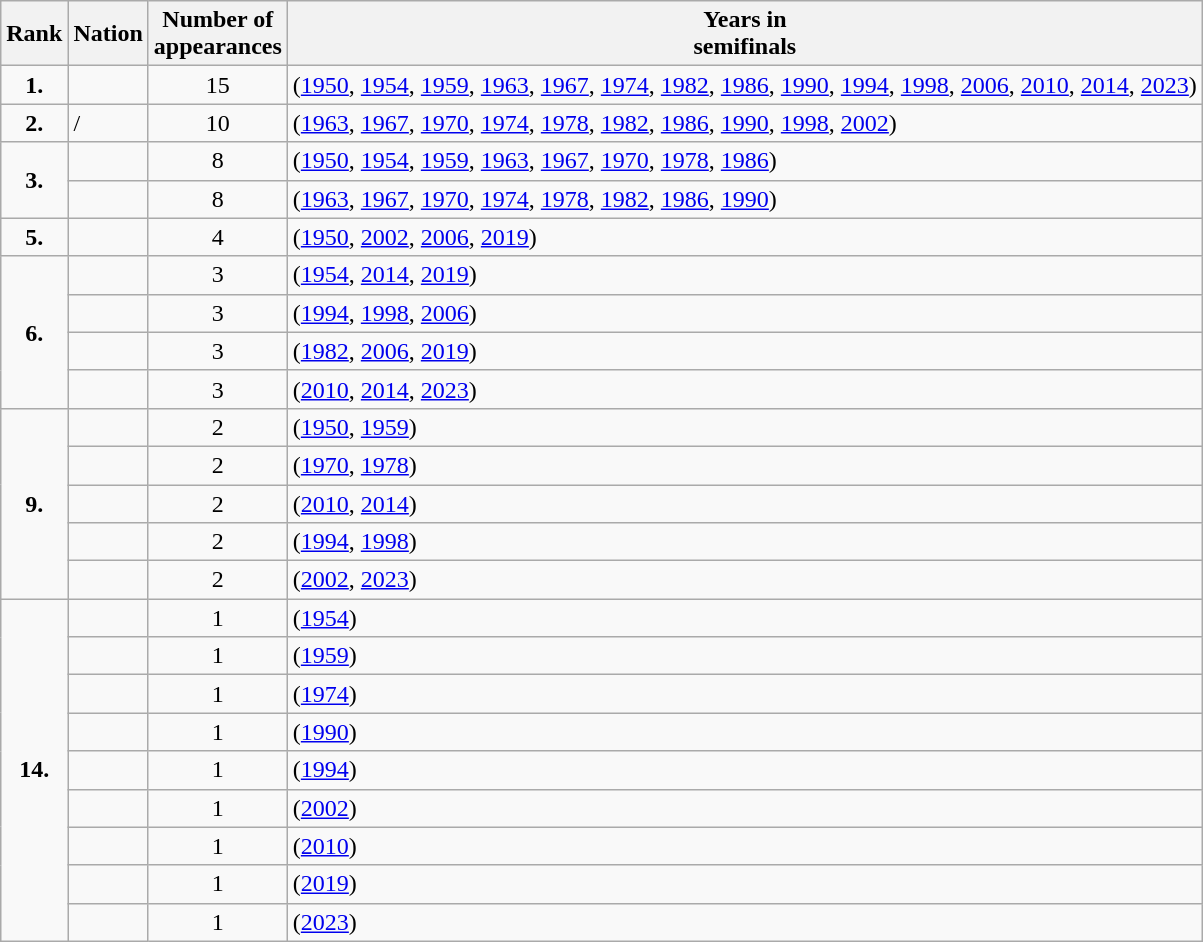<table class="wikitable">
<tr>
<th>Rank</th>
<th>Nation</th>
<th>Number of<br>appearances</th>
<th>Years in<br>semifinals</th>
</tr>
<tr>
<td style="text-align:center"><strong>1.</strong></td>
<td></td>
<td style="text-align:center">15</td>
<td>(<a href='#'>1950</a>, <a href='#'>1954</a>, <a href='#'>1959</a>, <a href='#'>1963</a>, <a href='#'>1967</a>, <a href='#'>1974</a>, <a href='#'>1982</a>, <a href='#'>1986</a>, <a href='#'>1990</a>, <a href='#'>1994</a>, <a href='#'>1998</a>, <a href='#'>2006</a>, <a href='#'>2010</a>, <a href='#'>2014</a>, <a href='#'>2023</a>)</td>
</tr>
<tr>
<td style="text-align:center"><strong>2.</strong></td>
<td><em></em> / <em></em></td>
<td style="text-align:center">10</td>
<td>(<a href='#'>1963</a>, <a href='#'>1967</a>, <a href='#'>1970</a>, <a href='#'>1974</a>, <a href='#'>1978</a>, <a href='#'>1982</a>, <a href='#'>1986</a>, <a href='#'>1990</a>, <a href='#'>1998</a>, <a href='#'>2002</a>)</td>
</tr>
<tr>
<td rowspan="2" style="text-align:center"><strong>3.</strong></td>
<td></td>
<td style="text-align:center">8</td>
<td>(<a href='#'>1950</a>, <a href='#'>1954</a>, <a href='#'>1959</a>, <a href='#'>1963</a>, <a href='#'>1967</a>, <a href='#'>1970</a>, <a href='#'>1978</a>, <a href='#'>1986</a>)</td>
</tr>
<tr>
<td><em></em></td>
<td style="text-align:center">8</td>
<td>(<a href='#'>1963</a>, <a href='#'>1967</a>, <a href='#'>1970</a>, <a href='#'>1974</a>, <a href='#'>1978</a>, <a href='#'>1982</a>, <a href='#'>1986</a>, <a href='#'>1990</a>)</td>
</tr>
<tr>
<td style="text-align:center"><strong>5.</strong></td>
<td></td>
<td style="text-align:center">4</td>
<td>(<a href='#'>1950</a>, <a href='#'>2002</a>, <a href='#'>2006</a>, <a href='#'>2019</a>)</td>
</tr>
<tr>
<td rowspan="4" style="text-align:center"><strong>6.</strong></td>
<td></td>
<td style="text-align:center">3</td>
<td>(<a href='#'>1954</a>, <a href='#'>2014</a>, <a href='#'>2019</a>)</td>
</tr>
<tr>
<td></td>
<td style="text-align:center">3</td>
<td>(<a href='#'>1994</a>, <a href='#'>1998</a>, <a href='#'>2006</a>)</td>
</tr>
<tr>
<td></td>
<td style="text-align:center">3</td>
<td>(<a href='#'>1982</a>, <a href='#'>2006</a>, <a href='#'>2019</a>)</td>
</tr>
<tr>
<td></td>
<td style="text-align:center">3</td>
<td>(<a href='#'>2010</a>, <a href='#'>2014</a>, <a href='#'>2023</a>)</td>
</tr>
<tr>
<td rowspan="5" style="text-align:center"><strong>9.</strong></td>
<td></td>
<td style="text-align:center">2</td>
<td>(<a href='#'>1950</a>, <a href='#'>1959</a>)</td>
</tr>
<tr>
<td></td>
<td style="text-align:center">2</td>
<td>(<a href='#'>1970</a>, <a href='#'>1978</a>)</td>
</tr>
<tr>
<td></td>
<td style="text-align:center">2</td>
<td>(<a href='#'>2010</a>, <a href='#'>2014</a>)</td>
</tr>
<tr>
<td></td>
<td style="text-align:center">2</td>
<td>(<a href='#'>1994</a>, <a href='#'>1998</a>)</td>
</tr>
<tr>
<td></td>
<td style="text-align:center">2</td>
<td>(<a href='#'>2002</a>, <a href='#'>2023</a>)</td>
</tr>
<tr>
<td rowspan="9" style="text-align:center"><strong>14.</strong></td>
<td></td>
<td style="text-align:center">1</td>
<td>(<a href='#'>1954</a>)</td>
</tr>
<tr>
<td></td>
<td style="text-align:center">1</td>
<td>(<a href='#'>1959</a>)</td>
</tr>
<tr>
<td></td>
<td style="text-align:center">1</td>
<td>(<a href='#'>1974</a>)</td>
</tr>
<tr>
<td></td>
<td style="text-align:center">1</td>
<td>(<a href='#'>1990</a>)</td>
</tr>
<tr>
<td></td>
<td style="text-align:center">1</td>
<td>(<a href='#'>1994</a>)</td>
</tr>
<tr>
<td></td>
<td style="text-align:center">1</td>
<td>(<a href='#'>2002</a>)</td>
</tr>
<tr>
<td></td>
<td style="text-align:center">1</td>
<td>(<a href='#'>2010</a>)</td>
</tr>
<tr>
<td></td>
<td style="text-align:center">1</td>
<td>(<a href='#'>2019</a>)</td>
</tr>
<tr>
<td></td>
<td style="text-align:center">1</td>
<td>(<a href='#'>2023</a>)</td>
</tr>
</table>
